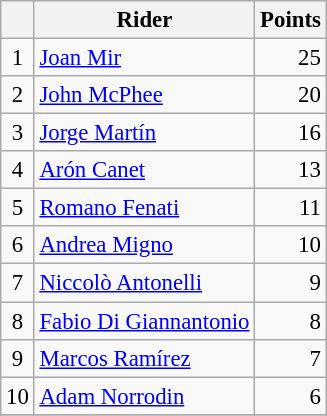<table class="wikitable" style="font-size: 95%;">
<tr>
<th></th>
<th>Rider</th>
<th>Points</th>
</tr>
<tr>
<td align=center>1</td>
<td> <a href='#'>Joan Mir</a></td>
<td align=right>25</td>
</tr>
<tr>
<td align=center>2</td>
<td> <a href='#'>John McPhee</a></td>
<td align=right>20</td>
</tr>
<tr>
<td align=center>3</td>
<td> <a href='#'>Jorge Martín</a></td>
<td align=right>16</td>
</tr>
<tr>
<td align=center>4</td>
<td> <a href='#'>Arón Canet</a></td>
<td align=right>13</td>
</tr>
<tr>
<td align=center>5</td>
<td> <a href='#'>Romano Fenati</a></td>
<td align=right>11</td>
</tr>
<tr>
<td align=center>6</td>
<td> <a href='#'>Andrea Migno</a></td>
<td align=right>10</td>
</tr>
<tr>
<td align=center>7</td>
<td> <a href='#'>Niccolò Antonelli</a></td>
<td align=right>9</td>
</tr>
<tr>
<td align=center>8</td>
<td> <a href='#'>Fabio Di Giannantonio</a></td>
<td align=right>8</td>
</tr>
<tr>
<td align=center>9</td>
<td> <a href='#'>Marcos Ramírez</a></td>
<td align=right>7</td>
</tr>
<tr>
<td align=center>10</td>
<td> <a href='#'>Adam Norrodin</a></td>
<td align=right>6</td>
</tr>
<tr>
</tr>
</table>
